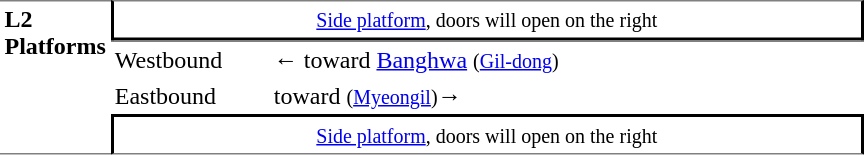<table table border=0 cellspacing=0 cellpadding=3>
<tr>
<td style="border-top:solid 1px gray;border-bottom:solid 1px gray;" width=50 rowspan=10 valign=top><strong>L2<br>Platforms</strong></td>
<td style="border-top:solid 1px gray;border-right:solid 2px black;border-left:solid 2px black;border-bottom:solid 2px black;text-align:center;" colspan=2><small><a href='#'>Side platform</a>, doors will open on the right</small></td>
</tr>
<tr>
<td style="border-bottom:solid 0px gray;border-top:solid 1px gray;" width=100>Westbound</td>
<td style="border-bottom:solid 0px gray;border-top:solid 1px gray;" width=390>←  toward <a href='#'>Banghwa</a> <small>(<a href='#'>Gil-dong</a>)</small></td>
</tr>
<tr>
<td>Eastbound</td>
<td>  toward  <small>(<a href='#'>Myeongil</a>)</small>→</td>
</tr>
<tr>
<td style="border-top:solid 2px black;border-right:solid 2px black;border-left:solid 2px black;border-bottom:solid 1px gray;text-align:center;" colspan=2><small><a href='#'>Side platform</a>, doors will open on the right</small></td>
</tr>
</table>
